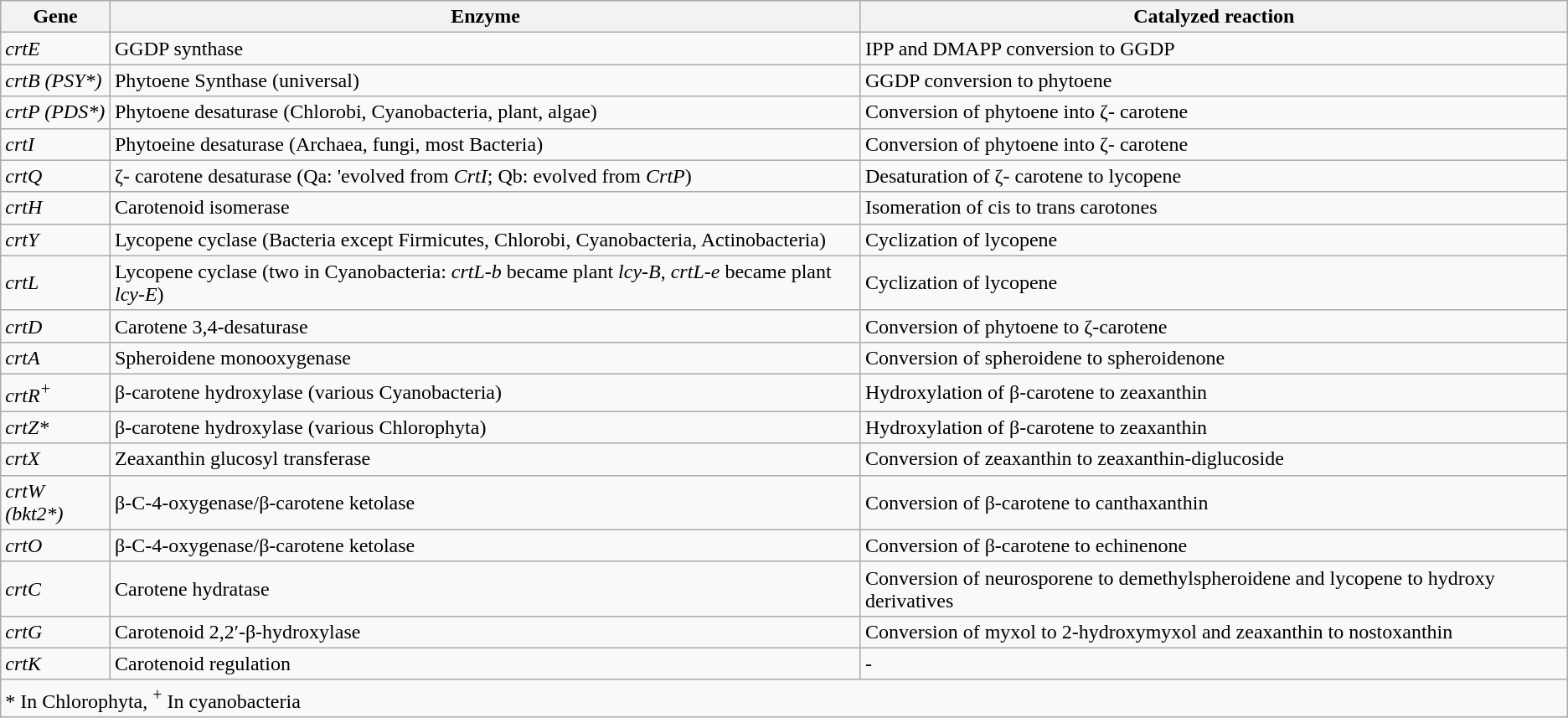<table class="wikitable mw-collapsible">
<tr>
<th>Gene</th>
<th>Enzyme</th>
<th>Catalyzed reaction</th>
</tr>
<tr>
<td><em>crtE</em></td>
<td>GGDP synthase</td>
<td>IPP and DMAPP conversion to GGDP</td>
</tr>
<tr>
<td><em>crtB (PSY*)</em></td>
<td>Phytoene Synthase (universal)</td>
<td>GGDP conversion to phytoene</td>
</tr>
<tr>
<td><em>crtP (PDS*)</em></td>
<td>Phytoene desaturase (Chlorobi, Cyanobacteria, plant, algae)</td>
<td>Conversion of phytoene into ζ- carotene</td>
</tr>
<tr>
<td><em>crtI</em></td>
<td>Phytoeine desaturase (Archaea, fungi, most Bacteria)</td>
<td>Conversion of phytoene into ζ- carotene</td>
</tr>
<tr>
<td><em>crtQ</em></td>
<td>ζ- carotene desaturase (Qa: 'evolved from <em>CrtI</em>; Qb: evolved from <em>CrtP</em>)</td>
<td>Desaturation of ζ- carotene to lycopene</td>
</tr>
<tr>
<td><em>crtH</em></td>
<td>Carotenoid isomerase</td>
<td>Isomeration of cis to trans  carotones</td>
</tr>
<tr>
<td><em>crtY</em></td>
<td>Lycopene cyclase (Bacteria except Firmicutes, Chlorobi, Cyanobacteria, Actinobacteria)</td>
<td>Cyclization of lycopene</td>
</tr>
<tr>
<td><em>crtL</em></td>
<td>Lycopene cyclase (two in Cyanobacteria: <em>crtL-b</em> became plant <em>lcy-B</em>, <em>crtL-e</em> became plant <em>lcy-E</em>)</td>
<td>Cyclization of lycopene</td>
</tr>
<tr>
<td><em>crtD</em></td>
<td>Carotene  3,4-desaturase</td>
<td>Conversion  of phytoene to ζ-carotene</td>
</tr>
<tr>
<td><em>crtA</em></td>
<td>Spheroidene monooxygenase</td>
<td>Conversion  of spheroidene to spheroidenone</td>
</tr>
<tr>
<td><em>crtR<sup>+</sup></em></td>
<td>β-carotene hydroxylase (various Cyanobacteria)</td>
<td>Hydroxylation  of β-carotene to  zeaxanthin</td>
</tr>
<tr>
<td><em>crtZ*</em></td>
<td>β-carotene  hydroxylase (various Chlorophyta)</td>
<td>Hydroxylation  of β-carotene to  zeaxanthin</td>
</tr>
<tr>
<td><em>crtX</em></td>
<td>Zeaxanthin glucosyl transferase</td>
<td>Conversion  of zeaxanthin to zeaxanthin-diglucoside</td>
</tr>
<tr>
<td><em>crtW (bkt2*)</em></td>
<td>β-C-4-oxygenase/β-carotene ketolase</td>
<td>Conversion  of β-carotene to canthaxanthin</td>
</tr>
<tr>
<td><em>crtO</em></td>
<td>β-C-4-oxygenase/β-carotene ketolase</td>
<td>Conversion  of β-carotene to  echinenone</td>
</tr>
<tr>
<td><em>crtC</em></td>
<td>Carotene hydratase</td>
<td>Conversion  of neurosporene to demethylspheroidene and lycopene to hydroxy derivatives</td>
</tr>
<tr>
<td><em>crtG</em></td>
<td>Carotenoid 2,2′-β-hydroxylase</td>
<td>Conversion of  myxol to 2-hydroxymyxol and zeaxanthin to nostoxanthin</td>
</tr>
<tr>
<td><em>crtK</em></td>
<td>Carotenoid regulation</td>
<td>-</td>
</tr>
<tr>
<td colspan="3">* In Chlorophyta, <sup>+</sup> In cyanobacteria</td>
</tr>
</table>
